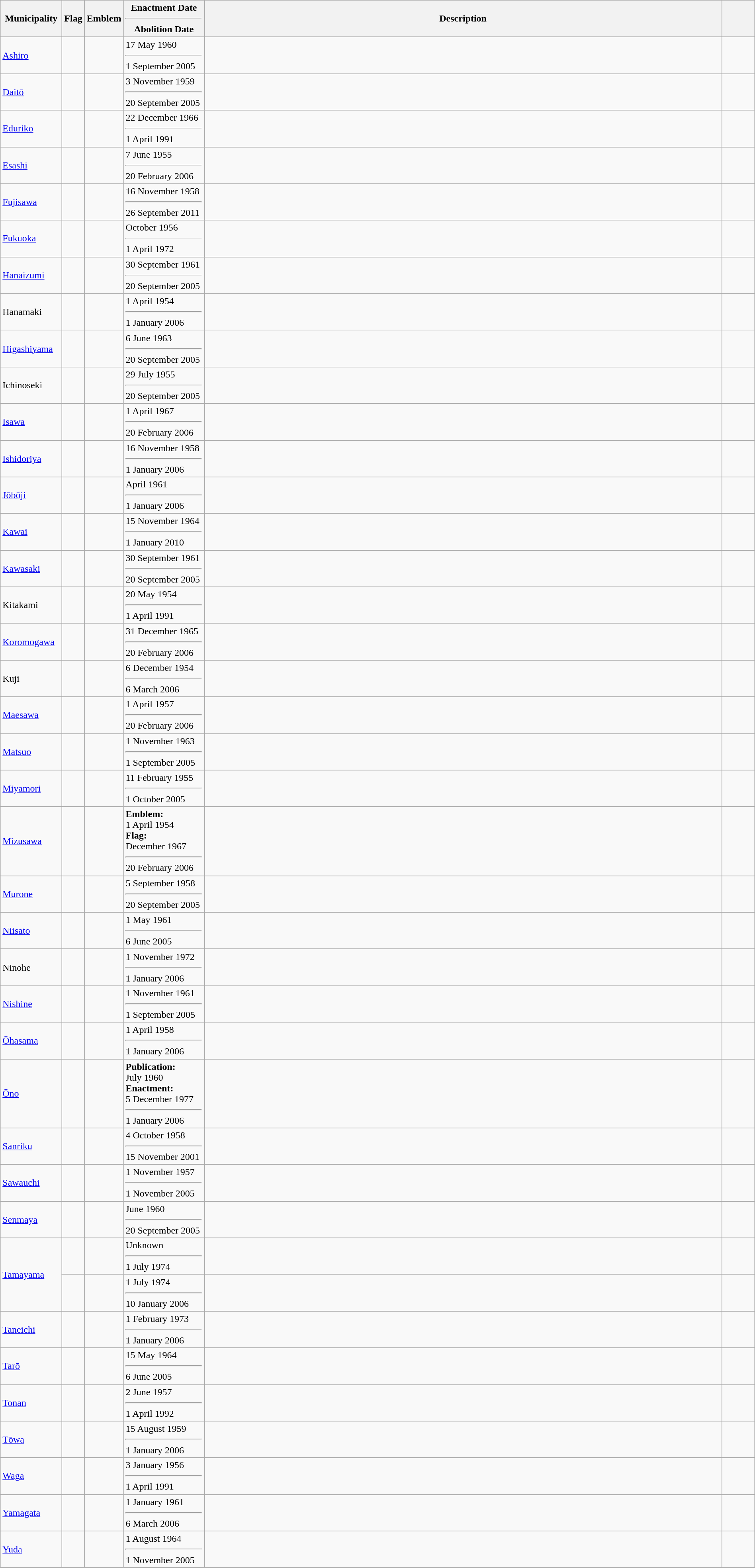<table class="wikitable" style="width:100%;">
<tr>
<th style="width:12ch;">Municipality</th>
<th style="width:1px;">Flag</th>
<th style="width:1px;">Emblem</th>
<th style="width:16ch;">Enactment Date<hr>Abolition Date</th>
<th>Description</th>
<th style="width:6ch;"></th>
</tr>
<tr>
<td><a href='#'>Ashiro</a></td>
<td></td>
<td></td>
<td>17 May 1960<hr>1 September 2005</td>
<td></td>
<td></td>
</tr>
<tr>
<td><a href='#'>Daitō</a></td>
<td></td>
<td></td>
<td>3 November 1959<hr>20 September 2005</td>
<td></td>
<td></td>
</tr>
<tr>
<td><a href='#'>Eduriko</a></td>
<td></td>
<td></td>
<td>22 December 1966<hr>1 April 1991</td>
<td></td>
<td></td>
</tr>
<tr>
<td><a href='#'>Esashi</a></td>
<td></td>
<td></td>
<td>7 June 1955<hr>20 February 2006</td>
<td></td>
<td></td>
</tr>
<tr>
<td><a href='#'>Fujisawa</a></td>
<td></td>
<td></td>
<td>16 November 1958<hr>26 September 2011</td>
<td></td>
<td></td>
</tr>
<tr>
<td><a href='#'>Fukuoka</a></td>
<td></td>
<td></td>
<td>October 1956<hr>1 April 1972</td>
<td></td>
<td></td>
</tr>
<tr>
<td><a href='#'>Hanaizumi</a></td>
<td></td>
<td></td>
<td>30 September 1961<hr>20 September 2005</td>
<td></td>
<td></td>
</tr>
<tr>
<td>Hanamaki</td>
<td></td>
<td></td>
<td>1 April 1954<hr>1 January 2006</td>
<td></td>
<td></td>
</tr>
<tr>
<td><a href='#'>Higashiyama</a></td>
<td></td>
<td></td>
<td>6 June 1963<hr>20 September 2005</td>
<td></td>
<td></td>
</tr>
<tr>
<td>Ichinoseki</td>
<td></td>
<td></td>
<td>29 July 1955<hr>20 September 2005</td>
<td></td>
<td></td>
</tr>
<tr>
<td><a href='#'>Isawa</a></td>
<td></td>
<td></td>
<td>1 April 1967<hr>20 February 2006</td>
<td></td>
<td></td>
</tr>
<tr>
<td><a href='#'>Ishidoriya</a></td>
<td></td>
<td></td>
<td>16 November 1958<hr>1 January 2006</td>
<td></td>
<td></td>
</tr>
<tr>
<td><a href='#'>Jōbōji</a></td>
<td></td>
<td></td>
<td>April 1961<hr>1 January 2006</td>
<td></td>
<td></td>
</tr>
<tr>
<td><a href='#'>Kawai</a></td>
<td></td>
<td></td>
<td>15 November 1964<hr>1 January 2010</td>
<td></td>
<td></td>
</tr>
<tr>
<td><a href='#'>Kawasaki</a></td>
<td></td>
<td></td>
<td>30 September 1961<hr>20 September 2005</td>
<td></td>
<td></td>
</tr>
<tr>
<td>Kitakami</td>
<td></td>
<td></td>
<td>20 May 1954<hr>1 April 1991</td>
<td></td>
<td></td>
</tr>
<tr>
<td><a href='#'>Koromogawa</a></td>
<td></td>
<td></td>
<td>31 December 1965<hr>20 February 2006</td>
<td></td>
<td></td>
</tr>
<tr>
<td>Kuji</td>
<td></td>
<td></td>
<td>6 December 1954<hr>6 March 2006</td>
<td></td>
<td></td>
</tr>
<tr>
<td><a href='#'>Maesawa</a></td>
<td></td>
<td></td>
<td>1 April 1957<hr>20 February 2006</td>
<td></td>
<td></td>
</tr>
<tr>
<td><a href='#'>Matsuo</a></td>
<td></td>
<td></td>
<td>1 November 1963<hr>1 September 2005</td>
<td></td>
<td></td>
</tr>
<tr>
<td><a href='#'>Miyamori</a></td>
<td></td>
<td></td>
<td>11 February 1955<hr>1 October 2005</td>
<td></td>
<td></td>
</tr>
<tr>
<td><a href='#'>Mizusawa</a></td>
<td></td>
<td></td>
<td><strong>Emblem:</strong><br>1 April 1954<br><strong>Flag:</strong><br>December 1967<hr>20 February 2006</td>
<td></td>
<td></td>
</tr>
<tr>
<td><a href='#'>Murone</a></td>
<td></td>
<td></td>
<td>5 September 1958<hr>20 September 2005</td>
<td></td>
<td></td>
</tr>
<tr>
<td><a href='#'>Niisato</a></td>
<td></td>
<td></td>
<td>1 May 1961<hr>6 June 2005</td>
<td></td>
<td></td>
</tr>
<tr>
<td>Ninohe</td>
<td></td>
<td></td>
<td>1 November 1972<hr>1 January 2006</td>
<td></td>
<td></td>
</tr>
<tr>
<td><a href='#'>Nishine</a></td>
<td></td>
<td></td>
<td>1 November 1961<hr>1 September 2005</td>
<td></td>
<td></td>
</tr>
<tr>
<td><a href='#'>Ōhasama</a></td>
<td></td>
<td></td>
<td>1 April 1958<hr>1 January 2006</td>
<td></td>
<td></td>
</tr>
<tr>
<td><a href='#'>Ōno</a></td>
<td></td>
<td></td>
<td><strong>Publication:</strong><br>July 1960<br><strong>Enactment:</strong><br>5 December 1977<hr>1 January 2006</td>
<td></td>
<td></td>
</tr>
<tr>
<td><a href='#'>Sanriku</a></td>
<td></td>
<td></td>
<td>4 October 1958<hr>15 November 2001</td>
<td></td>
<td></td>
</tr>
<tr>
<td><a href='#'>Sawauchi</a></td>
<td></td>
<td></td>
<td>1 November 1957<hr>1 November 2005</td>
<td></td>
<td></td>
</tr>
<tr>
<td><a href='#'>Senmaya</a></td>
<td></td>
<td></td>
<td>June 1960<hr>20 September 2005</td>
<td></td>
<td></td>
</tr>
<tr>
<td rowspan=2><a href='#'>Tamayama</a></td>
<td></td>
<td></td>
<td>Unknown<hr>1 July 1974</td>
<td></td>
<td></td>
</tr>
<tr>
<td></td>
<td></td>
<td>1 July 1974<hr>10 January 2006</td>
<td></td>
<td></td>
</tr>
<tr>
<td><a href='#'>Taneichi</a></td>
<td></td>
<td></td>
<td>1 February 1973<hr>1 January 2006</td>
<td></td>
<td></td>
</tr>
<tr>
<td><a href='#'>Tarō</a></td>
<td></td>
<td></td>
<td>15 May 1964<hr>6 June 2005</td>
<td></td>
<td></td>
</tr>
<tr>
<td><a href='#'>Tonan</a></td>
<td></td>
<td></td>
<td>2 June 1957<hr>1 April 1992</td>
<td></td>
<td></td>
</tr>
<tr>
<td><a href='#'>Tōwa</a></td>
<td></td>
<td></td>
<td>15 August 1959<hr>1 January 2006</td>
<td></td>
<td></td>
</tr>
<tr>
<td><a href='#'>Waga</a></td>
<td></td>
<td></td>
<td>3 January 1956<hr>1 April 1991</td>
<td></td>
<td></td>
</tr>
<tr>
<td><a href='#'>Yamagata</a></td>
<td></td>
<td></td>
<td>1 January 1961<hr>6 March 2006</td>
<td></td>
<td></td>
</tr>
<tr>
<td><a href='#'>Yuda</a></td>
<td></td>
<td></td>
<td>1 August 1964<hr>1 November 2005</td>
<td></td>
<td></td>
</tr>
</table>
